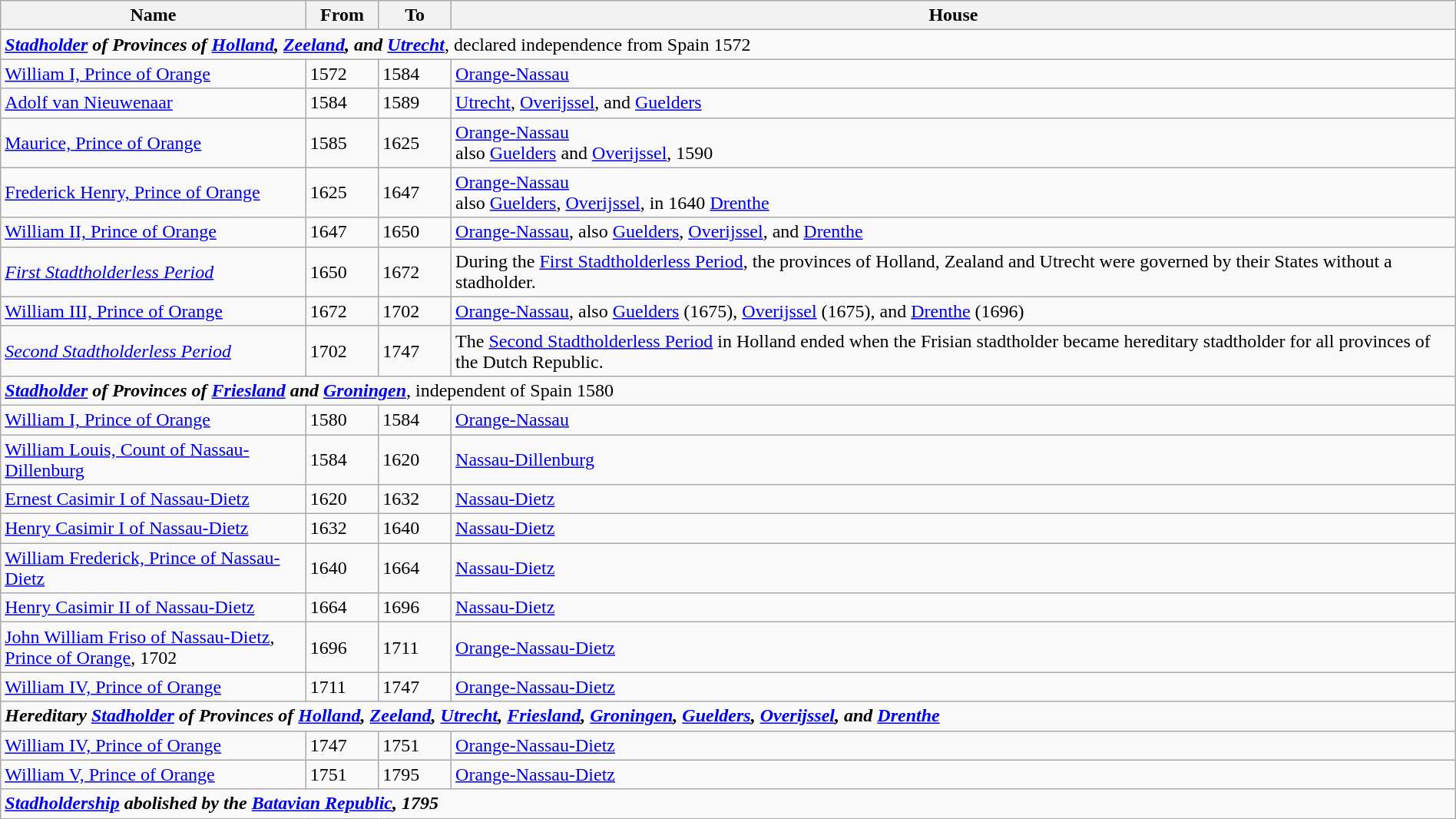<table style="margin:auto;" class="wikitable">
<tr>
<th>Name</th>
<th style="width:5%;">From</th>
<th style="width:5%;">To</th>
<th>House</th>
</tr>
<tr>
<td colspan=4><strong><em><a href='#'>Stadholder</a> of Provinces of <a href='#'>Holland</a>, <a href='#'>Zeeland</a>, and <a href='#'>Utrecht</a></em></strong>, declared independence from Spain 1572</td>
</tr>
<tr>
<td><a href='#'>William I, Prince of Orange</a></td>
<td>1572</td>
<td>1584</td>
<td><a href='#'>Orange-Nassau</a></td>
</tr>
<tr>
<td><a href='#'>Adolf van Nieuwenaar</a></td>
<td>1584</td>
<td>1589</td>
<td><a href='#'>Utrecht</a>, <a href='#'>Overijssel</a>, and <a href='#'>Guelders</a></td>
</tr>
<tr>
<td><a href='#'>Maurice, Prince of Orange</a></td>
<td>1585</td>
<td>1625</td>
<td><a href='#'>Orange-Nassau</a><br> also <a href='#'>Guelders</a> and <a href='#'>Overijssel</a>, 1590</td>
</tr>
<tr>
<td><a href='#'>Frederick Henry, Prince of Orange</a></td>
<td>1625</td>
<td>1647</td>
<td><a href='#'>Orange-Nassau</a><br> also <a href='#'>Guelders</a>, <a href='#'>Overijssel</a>, in 1640 <a href='#'>Drenthe</a></td>
</tr>
<tr>
<td><a href='#'>William II, Prince of Orange</a></td>
<td>1647</td>
<td>1650</td>
<td><a href='#'>Orange-Nassau</a>, also <a href='#'>Guelders</a>, <a href='#'>Overijssel</a>, and <a href='#'>Drenthe</a></td>
</tr>
<tr>
<td><em><a href='#'>First Stadtholderless Period</a></em></td>
<td>1650</td>
<td>1672</td>
<td>During the <a href='#'>First Stadtholderless Period</a>, the provinces of Holland, Zealand and Utrecht were governed by their States without a stadholder.</td>
</tr>
<tr>
<td><a href='#'>William III, Prince of Orange</a></td>
<td>1672</td>
<td>1702</td>
<td><a href='#'>Orange-Nassau</a>, also <a href='#'>Guelders</a> (1675), <a href='#'>Overijssel</a> (1675), and <a href='#'>Drenthe</a> (1696)</td>
</tr>
<tr>
<td><em><a href='#'>Second Stadtholderless Period</a></em></td>
<td>1702</td>
<td>1747</td>
<td>The <a href='#'>Second Stadtholderless Period</a> in Holland ended when the Frisian stadtholder became hereditary stadtholder for all provinces of the Dutch Republic.</td>
</tr>
<tr>
<td colspan=4><strong><em><a href='#'>Stadholder</a> of Provinces of <a href='#'>Friesland</a> and <a href='#'>Groningen</a></em></strong>, independent of Spain 1580</td>
</tr>
<tr>
<td><a href='#'>William I, Prince of Orange</a></td>
<td>1580</td>
<td>1584</td>
<td><a href='#'>Orange-Nassau</a></td>
</tr>
<tr>
<td><a href='#'>William Louis, Count of Nassau-Dillenburg</a></td>
<td>1584</td>
<td>1620</td>
<td><a href='#'>Nassau-Dillenburg</a></td>
</tr>
<tr>
<td><a href='#'>Ernest Casimir I of Nassau-Dietz</a></td>
<td>1620</td>
<td>1632</td>
<td><a href='#'>Nassau-Dietz</a></td>
</tr>
<tr>
<td><a href='#'>Henry Casimir I of Nassau-Dietz</a></td>
<td>1632</td>
<td>1640</td>
<td><a href='#'>Nassau-Dietz</a></td>
</tr>
<tr>
<td><a href='#'>William Frederick, Prince of Nassau-Dietz</a></td>
<td>1640</td>
<td>1664</td>
<td><a href='#'>Nassau-Dietz</a></td>
</tr>
<tr>
<td><a href='#'>Henry Casimir II of Nassau-Dietz</a></td>
<td>1664</td>
<td>1696</td>
<td><a href='#'>Nassau-Dietz</a></td>
</tr>
<tr>
<td><a href='#'>John William Friso of Nassau-Dietz</a>, <br> <a href='#'>Prince of Orange</a>, 1702</td>
<td>1696</td>
<td>1711</td>
<td><a href='#'>Orange-Nassau-Dietz</a></td>
</tr>
<tr>
<td><a href='#'>William IV, Prince of Orange</a></td>
<td>1711</td>
<td>1747</td>
<td><a href='#'>Orange-Nassau-Dietz</a></td>
</tr>
<tr>
<td colspan=4><strong><em>Hereditary <a href='#'>Stadholder</a> of Provinces of <a href='#'>Holland</a>, <a href='#'>Zeeland</a>, <a href='#'>Utrecht</a>, <a href='#'>Friesland</a>, <a href='#'>Groningen</a>, <a href='#'>Guelders</a>, <a href='#'>Overijssel</a>, and <a href='#'>Drenthe</a></em></strong></td>
</tr>
<tr>
<td><a href='#'>William IV, Prince of Orange</a></td>
<td>1747</td>
<td>1751</td>
<td><a href='#'>Orange-Nassau-Dietz</a></td>
</tr>
<tr>
<td><a href='#'>William V, Prince of Orange</a></td>
<td>1751</td>
<td>1795</td>
<td><a href='#'>Orange-Nassau-Dietz</a></td>
</tr>
<tr>
<td colspan=4><strong><em><a href='#'>Stadholdership</a> abolished by the <a href='#'>Batavian Republic</a>, 1795</em></strong></td>
</tr>
</table>
